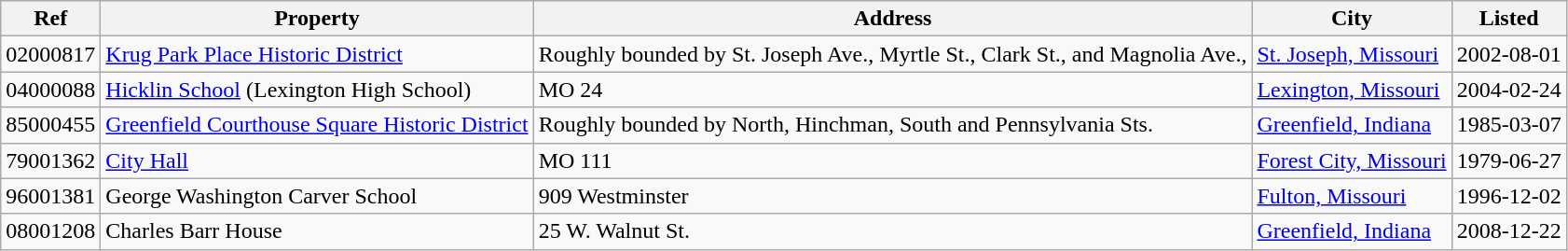<table class="wikitable">
<tr>
<th>Ref</th>
<th>Property</th>
<th>Address</th>
<th>City</th>
<th>Listed</th>
</tr>
<tr>
<td>02000817</td>
<td><a href='#'>Krug Park Place Historic District</a></td>
<td>Roughly bounded by St. Joseph Ave., Myrtle St., Clark St., and Magnolia Ave.,</td>
<td><a href='#'>St. Joseph, Missouri</a></td>
<td>2002-08-01</td>
</tr>
<tr>
<td>04000088</td>
<td><a href='#'>Hicklin School</a> (Lexington High School)</td>
<td>MO 24</td>
<td><a href='#'>Lexington, Missouri</a></td>
<td>2004-02-24</td>
</tr>
<tr>
<td>85000455</td>
<td><a href='#'>Greenfield Courthouse Square Historic District</a></td>
<td>Roughly bounded by North, Hinchman, South and Pennsylvania Sts.</td>
<td><a href='#'>Greenfield, Indiana</a></td>
<td>1985-03-07</td>
</tr>
<tr>
<td>79001362</td>
<td><a href='#'>City Hall</a></td>
<td>MO 111</td>
<td><a href='#'>Forest City, Missouri</a></td>
<td>1979-06-27</td>
</tr>
<tr>
<td>96001381</td>
<td>George Washington Carver School</td>
<td>909 Westminster</td>
<td><a href='#'>Fulton, Missouri</a></td>
<td>1996-12-02</td>
</tr>
<tr>
<td>08001208</td>
<td>Charles Barr House</td>
<td>25 W. Walnut St.</td>
<td><a href='#'>Greenfield, Indiana</a></td>
<td>2008-12-22</td>
</tr>
</table>
